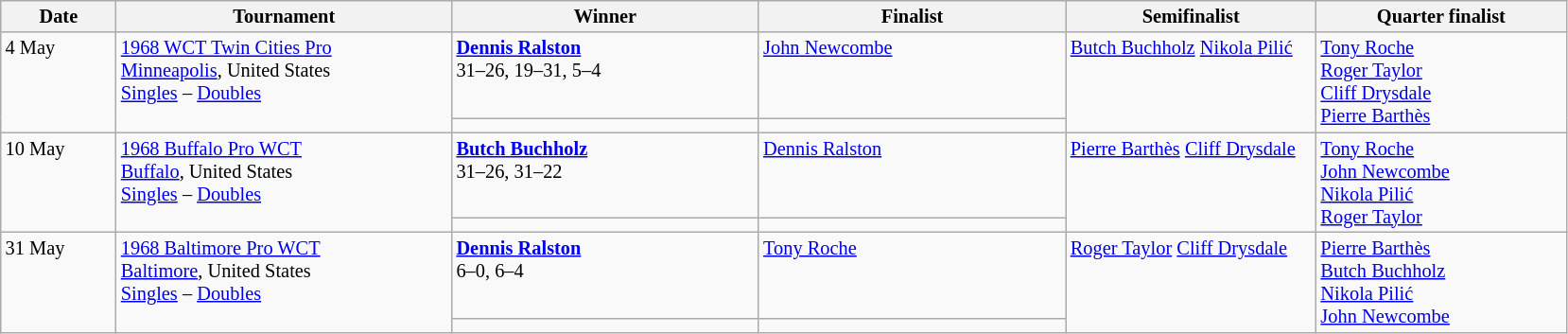<table class="wikitable" style="font-size:85%;">
<tr>
<th width="75">Date</th>
<th width="230">Tournament</th>
<th width="210">Winner</th>
<th width="210">Finalist</th>
<th width="170">Semifinalist</th>
<th width="170">Quarter finalist</th>
</tr>
<tr valign=top>
<td rowspan=2>4 May</td>
<td rowspan=2><a href='#'>1968 WCT Twin Cities Pro</a><br> <a href='#'>Minneapolis</a>, United States<br><a href='#'>Singles</a> – <a href='#'>Doubles</a></td>
<td> <strong><a href='#'>Dennis Ralston</a></strong><br>31–26, 19–31, 5–4</td>
<td> <a href='#'>John Newcombe</a></td>
<td rowspan=2> <a href='#'>Butch Buchholz</a>  <a href='#'>Nikola Pilić</a></td>
<td rowspan=2> <a href='#'>Tony Roche</a> <br>  <a href='#'>Roger Taylor</a> <br>  <a href='#'>Cliff Drysdale</a> <br> <a href='#'>Pierre Barthès</a></td>
</tr>
<tr valign=top>
<td></td>
<td></td>
</tr>
<tr valign=top>
<td rowspan=2>10 May</td>
<td rowspan=2><a href='#'>1968 Buffalo Pro WCT </a><br><a href='#'>Buffalo</a>, United States<br><a href='#'>Singles</a> – <a href='#'>Doubles</a></td>
<td> <strong><a href='#'>Butch Buchholz</a></strong><br>31–26, 31–22</td>
<td> <a href='#'>Dennis Ralston</a></td>
<td rowspan=2> <a href='#'>Pierre Barthès</a>   <a href='#'>Cliff Drysdale</a></td>
<td rowspan=2> <a href='#'>Tony Roche</a><br> <a href='#'>John Newcombe</a> <br>  <a href='#'>Nikola Pilić</a> <br>  <a href='#'>Roger Taylor</a></td>
</tr>
<tr valign=top>
<td></td>
<td></td>
</tr>
<tr valign=top>
<td rowspan=2>31 May</td>
<td rowspan=2><a href='#'>1968 Baltimore Pro WCT </a><br><a href='#'>Baltimore</a>, United States<br><a href='#'>Singles</a> – <a href='#'>Doubles</a></td>
<td> <strong><a href='#'>Dennis Ralston</a></strong><br>6–0, 6–4</td>
<td> <a href='#'>Tony Roche</a></td>
<td rowspan=2> <a href='#'>Roger Taylor</a>  <a href='#'>Cliff Drysdale</a></td>
<td rowspan=2> <a href='#'>Pierre Barthès</a> <br>  <a href='#'>Butch Buchholz</a> <br>  <a href='#'>Nikola Pilić</a> <br>  <a href='#'>John Newcombe</a></td>
</tr>
<tr valign=top>
<td></td>
<td></td>
</tr>
</table>
